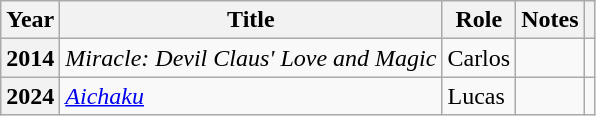<table class="wikitable plainrowheaders sortable" style="margin-right: 0;">
<tr>
<th>Year</th>
<th>Title</th>
<th>Role</th>
<th>Notes</th>
<th class="unsortable"></th>
</tr>
<tr>
<th scope="row">2014</th>
<td><em>Miracle: Devil Claus' Love and Magic</em></td>
<td>Carlos</td>
<td></td>
<td style="text-align:center;"></td>
</tr>
<tr>
<th scope="row">2024</th>
<td><em><a href='#'>Aichaku</a></em></td>
<td>Lucas</td>
<td></td>
<td style="text-align:center;"></td>
</tr>
</table>
